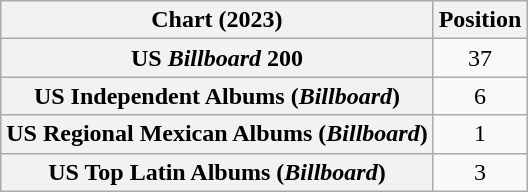<table class="wikitable sortable plainrowheaders" style="text-align:center">
<tr>
<th scope="col">Chart (2023)</th>
<th scope="col">Position</th>
</tr>
<tr>
<th scope="row">US <em>Billboard</em> 200</th>
<td>37</td>
</tr>
<tr>
<th scope="row">US Independent Albums (<em>Billboard</em>)</th>
<td>6</td>
</tr>
<tr>
<th scope="row">US Regional Mexican Albums (<em>Billboard</em>)</th>
<td>1</td>
</tr>
<tr>
<th scope="row">US Top Latin Albums (<em>Billboard</em>)</th>
<td>3</td>
</tr>
</table>
